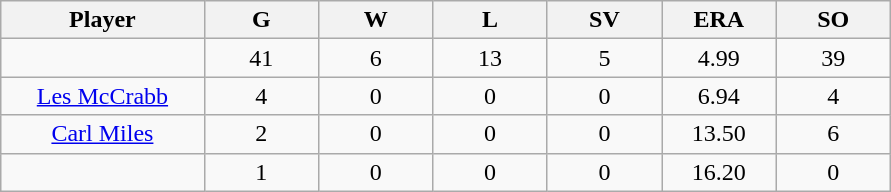<table class="wikitable sortable">
<tr>
<th bgcolor="#DDDDFF" width="16%">Player</th>
<th bgcolor="#DDDDFF" width="9%">G</th>
<th bgcolor="#DDDDFF" width="9%">W</th>
<th bgcolor="#DDDDFF" width="9%">L</th>
<th bgcolor="#DDDDFF" width="9%">SV</th>
<th bgcolor="#DDDDFF" width="9%">ERA</th>
<th bgcolor="#DDDDFF" width="9%">SO</th>
</tr>
<tr align="center">
<td></td>
<td>41</td>
<td>6</td>
<td>13</td>
<td>5</td>
<td>4.99</td>
<td>39</td>
</tr>
<tr align="center">
<td><a href='#'>Les McCrabb</a></td>
<td>4</td>
<td>0</td>
<td>0</td>
<td>0</td>
<td>6.94</td>
<td>4</td>
</tr>
<tr align=center>
<td><a href='#'>Carl Miles</a></td>
<td>2</td>
<td>0</td>
<td>0</td>
<td>0</td>
<td>13.50</td>
<td>6</td>
</tr>
<tr align=center>
<td></td>
<td>1</td>
<td>0</td>
<td>0</td>
<td>0</td>
<td>16.20</td>
<td>0</td>
</tr>
</table>
